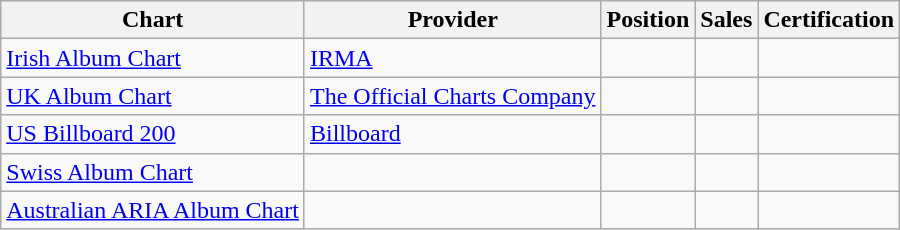<table class="wikitable sortable">
<tr>
<th>Chart</th>
<th>Provider</th>
<th>Position</th>
<th>Sales</th>
<th>Certification</th>
</tr>
<tr>
<td><a href='#'>Irish Album Chart</a></td>
<td><a href='#'>IRMA</a></td>
<td></td>
<td></td>
<td></td>
</tr>
<tr>
<td><a href='#'>UK Album Chart</a></td>
<td><a href='#'>The Official Charts Company</a></td>
<td></td>
<td></td>
<td></td>
</tr>
<tr>
<td><a href='#'>US Billboard 200</a></td>
<td><a href='#'>Billboard</a></td>
<td></td>
<td></td>
<td></td>
</tr>
<tr>
<td><a href='#'>Swiss Album Chart</a></td>
<td></td>
<td></td>
<td></td>
<td></td>
</tr>
<tr>
<td><a href='#'>Australian ARIA Album Chart</a></td>
<td></td>
<td></td>
<td></td>
<td></td>
</tr>
</table>
